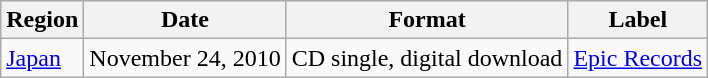<table class="wikitable">
<tr>
<th>Region</th>
<th>Date</th>
<th>Format</th>
<th>Label</th>
</tr>
<tr>
<td><a href='#'>Japan</a></td>
<td align="center">November 24, 2010</td>
<td>CD single, digital download</td>
<td align="center"><a href='#'>Epic Records</a></td>
</tr>
</table>
